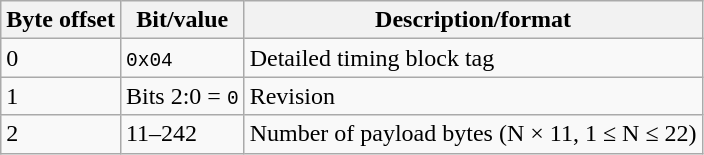<table class=wikitable>
<tr>
<th>Byte offset</th>
<th>Bit/value</th>
<th>Description/format</th>
</tr>
<tr>
<td>0</td>
<td><code>0x04</code></td>
<td>Detailed timing block tag</td>
</tr>
<tr>
<td>1</td>
<td>Bits 2:0 = <code>0</code></td>
<td>Revision</td>
</tr>
<tr>
<td>2</td>
<td>11–242</td>
<td>Number of payload bytes (N × 11, 1 ≤ N ≤ 22)</td>
</tr>
</table>
